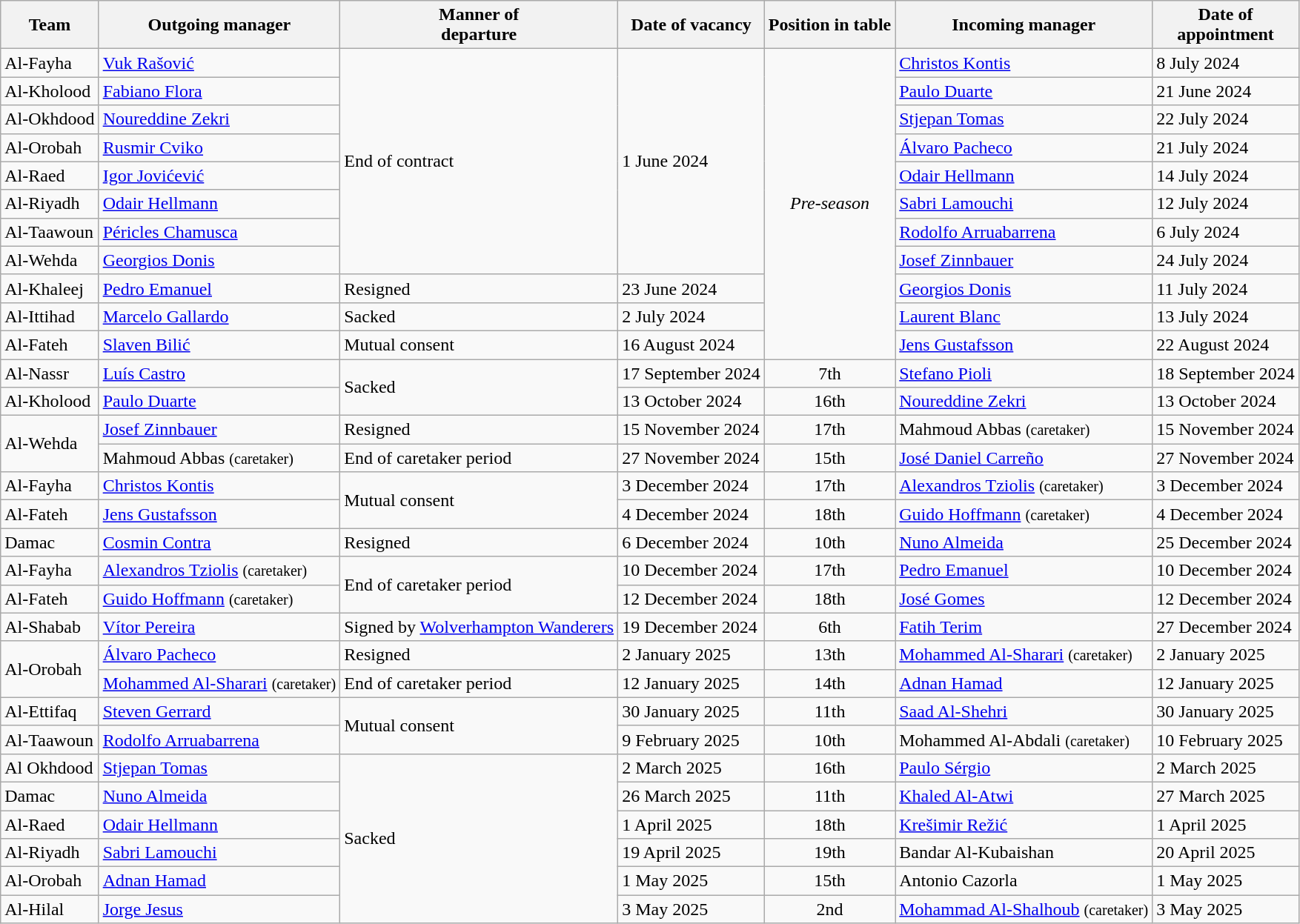<table class="wikitable sortable">
<tr>
<th>Team</th>
<th>Outgoing manager</th>
<th>Manner of<br>departure</th>
<th>Date of vacancy</th>
<th>Position in table</th>
<th>Incoming manager</th>
<th>Date of<br>appointment</th>
</tr>
<tr>
<td>Al-Fayha</td>
<td> <a href='#'>Vuk Rašović</a></td>
<td rowspan=8>End of contract</td>
<td rowspan=8>1 June 2024</td>
<td rowspan=11 align=center><em>Pre-season</em></td>
<td> <a href='#'>Christos Kontis</a></td>
<td>8 July 2024</td>
</tr>
<tr>
<td>Al-Kholood</td>
<td> <a href='#'>Fabiano Flora</a></td>
<td> <a href='#'>Paulo Duarte</a></td>
<td>21 June 2024</td>
</tr>
<tr>
<td>Al-Okhdood</td>
<td> <a href='#'>Noureddine Zekri</a></td>
<td> <a href='#'>Stjepan Tomas</a></td>
<td>22 July 2024</td>
</tr>
<tr>
<td>Al-Orobah</td>
<td> <a href='#'>Rusmir Cviko</a></td>
<td> <a href='#'>Álvaro Pacheco</a></td>
<td>21 July 2024</td>
</tr>
<tr>
<td>Al-Raed</td>
<td> <a href='#'>Igor Jovićević</a></td>
<td> <a href='#'>Odair Hellmann</a></td>
<td>14 July 2024</td>
</tr>
<tr>
<td>Al-Riyadh</td>
<td> <a href='#'>Odair Hellmann</a></td>
<td> <a href='#'>Sabri Lamouchi</a></td>
<td>12 July 2024</td>
</tr>
<tr>
<td>Al-Taawoun</td>
<td> <a href='#'>Péricles Chamusca</a></td>
<td> <a href='#'>Rodolfo Arruabarrena</a></td>
<td>6 July 2024</td>
</tr>
<tr>
<td>Al-Wehda</td>
<td> <a href='#'>Georgios Donis</a></td>
<td> <a href='#'>Josef Zinnbauer</a></td>
<td>24 July 2024</td>
</tr>
<tr>
<td>Al-Khaleej</td>
<td> <a href='#'>Pedro Emanuel</a></td>
<td>Resigned</td>
<td>23 June 2024</td>
<td> <a href='#'>Georgios Donis</a></td>
<td>11 July 2024</td>
</tr>
<tr>
<td>Al-Ittihad</td>
<td> <a href='#'>Marcelo Gallardo</a></td>
<td>Sacked</td>
<td>2 July 2024</td>
<td> <a href='#'>Laurent Blanc</a></td>
<td>13 July 2024</td>
</tr>
<tr>
<td>Al-Fateh</td>
<td> <a href='#'>Slaven Bilić</a></td>
<td>Mutual consent</td>
<td>16 August 2024</td>
<td> <a href='#'>Jens Gustafsson</a></td>
<td>22 August 2024</td>
</tr>
<tr>
<td>Al-Nassr</td>
<td> <a href='#'>Luís Castro</a></td>
<td rowspan="2">Sacked</td>
<td>17 September 2024</td>
<td align=center>7th</td>
<td> <a href='#'>Stefano Pioli</a></td>
<td>18 September 2024</td>
</tr>
<tr>
<td>Al-Kholood</td>
<td> <a href='#'>Paulo Duarte</a></td>
<td>13 October 2024</td>
<td align=center>16th</td>
<td> <a href='#'>Noureddine Zekri</a></td>
<td>13 October 2024</td>
</tr>
<tr>
<td rowspan=2>Al-Wehda</td>
<td> <a href='#'>Josef Zinnbauer</a></td>
<td>Resigned</td>
<td>15 November 2024</td>
<td align=center>17th</td>
<td> Mahmoud Abbas <small>(caretaker)</small></td>
<td>15 November 2024</td>
</tr>
<tr>
<td> Mahmoud Abbas <small>(caretaker)</small></td>
<td>End of caretaker period</td>
<td>27 November 2024</td>
<td align=center>15th</td>
<td> <a href='#'>José Daniel Carreño</a></td>
<td>27 November 2024</td>
</tr>
<tr>
<td>Al-Fayha</td>
<td> <a href='#'>Christos Kontis</a></td>
<td rowspan=2>Mutual consent</td>
<td>3 December 2024</td>
<td align=center>17th</td>
<td> <a href='#'>Alexandros Tziolis</a> <small>(caretaker)</small></td>
<td>3 December 2024</td>
</tr>
<tr>
<td>Al-Fateh</td>
<td> <a href='#'>Jens Gustafsson</a></td>
<td>4 December 2024</td>
<td align=center>18th</td>
<td> <a href='#'>Guido Hoffmann</a> <small>(caretaker)</small></td>
<td>4 December 2024</td>
</tr>
<tr>
<td>Damac</td>
<td> <a href='#'>Cosmin Contra</a></td>
<td>Resigned</td>
<td>6 December 2024</td>
<td align=center>10th</td>
<td> <a href='#'>Nuno Almeida</a></td>
<td>25 December 2024</td>
</tr>
<tr>
<td>Al-Fayha</td>
<td> <a href='#'>Alexandros Tziolis</a> <small>(caretaker)</small></td>
<td rowspan=2>End of caretaker period</td>
<td>10 December 2024</td>
<td align=center>17th</td>
<td> <a href='#'>Pedro Emanuel</a></td>
<td>10 December 2024</td>
</tr>
<tr>
<td>Al-Fateh</td>
<td> <a href='#'>Guido Hoffmann</a> <small>(caretaker)</small></td>
<td>12 December 2024</td>
<td align=center>18th</td>
<td> <a href='#'>José Gomes</a></td>
<td>12 December 2024</td>
</tr>
<tr>
<td>Al-Shabab</td>
<td> <a href='#'>Vítor Pereira</a></td>
<td>Signed by <a href='#'>Wolverhampton Wanderers</a></td>
<td>19 December 2024</td>
<td align=center>6th</td>
<td> <a href='#'>Fatih Terim</a></td>
<td>27 December 2024</td>
</tr>
<tr>
<td rowspan=2>Al-Orobah</td>
<td> <a href='#'>Álvaro Pacheco</a></td>
<td>Resigned</td>
<td>2 January 2025</td>
<td align=center>13th</td>
<td> <a href='#'>Mohammed Al-Sharari</a> <small>(caretaker)</small></td>
<td>2 January 2025</td>
</tr>
<tr>
<td> <a href='#'>Mohammed Al-Sharari</a> <small>(caretaker)</small></td>
<td>End of caretaker period</td>
<td>12 January 2025</td>
<td align=center>14th</td>
<td> <a href='#'>Adnan Hamad</a></td>
<td>12 January 2025</td>
</tr>
<tr>
<td>Al-Ettifaq</td>
<td> <a href='#'>Steven Gerrard</a></td>
<td rowspan="2">Mutual consent</td>
<td>30 January 2025</td>
<td align=center>11th</td>
<td> <a href='#'>Saad Al-Shehri</a></td>
<td>30 January 2025</td>
</tr>
<tr>
<td>Al-Taawoun</td>
<td> <a href='#'>Rodolfo Arruabarrena</a></td>
<td>9 February 2025</td>
<td align=center>10th</td>
<td> Mohammed Al-Abdali <small>(caretaker)</small></td>
<td>10 February 2025</td>
</tr>
<tr>
<td>Al Okhdood</td>
<td> <a href='#'>Stjepan Tomas</a></td>
<td rowspan="7">Sacked</td>
<td>2 March 2025</td>
<td align=center>16th</td>
<td> <a href='#'>Paulo Sérgio</a></td>
<td>2 March 2025</td>
</tr>
<tr>
<td>Damac</td>
<td> <a href='#'>Nuno Almeida</a></td>
<td>26 March 2025</td>
<td align=center>11th</td>
<td> <a href='#'>Khaled Al-Atwi</a></td>
<td>27 March 2025</td>
</tr>
<tr>
<td>Al-Raed</td>
<td> <a href='#'>Odair Hellmann</a></td>
<td>1 April 2025</td>
<td align=center>18th</td>
<td> <a href='#'>Krešimir Režić</a></td>
<td>1 April 2025</td>
</tr>
<tr>
<td>Al-Riyadh</td>
<td> <a href='#'>Sabri Lamouchi</a></td>
<td>19 April 2025</td>
<td align=center>19th</td>
<td> Bandar Al-Kubaishan</td>
<td>20 April 2025</td>
</tr>
<tr>
<td>Al-Orobah</td>
<td> <a href='#'>Adnan Hamad</a></td>
<td>1 May 2025</td>
<td align=center>15th</td>
<td> Antonio Cazorla</td>
<td>1 May 2025</td>
</tr>
<tr>
<td>Al-Hilal</td>
<td> <a href='#'>Jorge Jesus</a></td>
<td>3 May 2025</td>
<td align=center>2nd</td>
<td> <a href='#'>Mohammad Al-Shalhoub</a> <small>(caretaker)</small></td>
<td>3 May 2025</td>
</tr>
</table>
